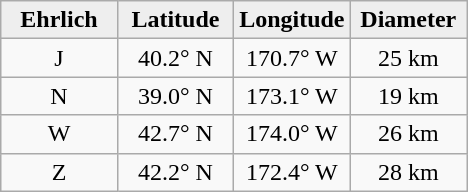<table class="wikitable">
<tr>
<th width="25%" style="background:#eeeeee;">Ehrlich</th>
<th width="25%" style="background:#eeeeee;">Latitude</th>
<th width="25%" style="background:#eeeeee;">Longitude</th>
<th width="25%" style="background:#eeeeee;">Diameter</th>
</tr>
<tr>
<td align="center">J</td>
<td align="center">40.2° N</td>
<td align="center">170.7° W</td>
<td align="center">25 km</td>
</tr>
<tr>
<td align="center">N</td>
<td align="center">39.0° N</td>
<td align="center">173.1° W</td>
<td align="center">19 km</td>
</tr>
<tr>
<td align="center">W</td>
<td align="center">42.7° N</td>
<td align="center">174.0° W</td>
<td align="center">26 km</td>
</tr>
<tr>
<td align="center">Z</td>
<td align="center">42.2° N</td>
<td align="center">172.4° W</td>
<td align="center">28 km</td>
</tr>
</table>
